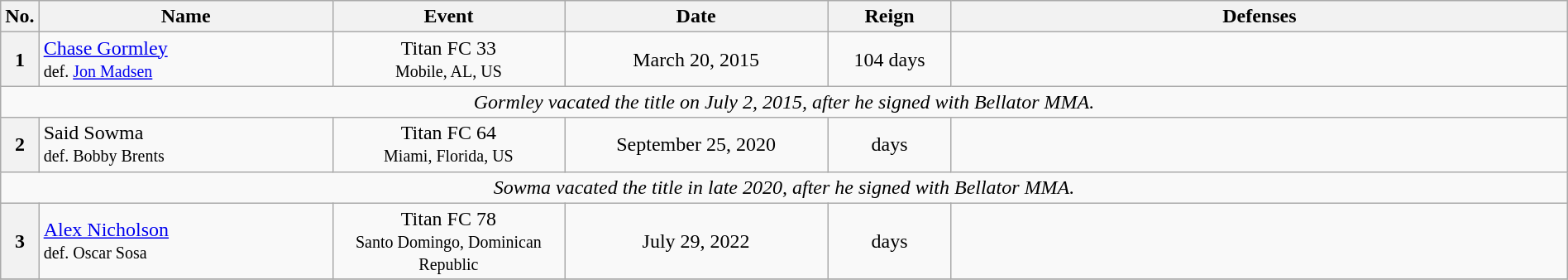<table class="wikitable" width=100%>
<tr>
<th width=1%>No.</th>
<th width=19%>Name</th>
<th width=15%>Event</th>
<th width=17%>Date</th>
<th width=8%>Reign</th>
<th width=40%>Defenses</th>
</tr>
<tr>
<th>1</th>
<td> <a href='#'>Chase Gormley</a><small> <br>def. <a href='#'>Jon Madsen</a></small></td>
<td align=center>Titan FC 33<br><small> Mobile, AL, US </small></td>
<td align=center>March 20, 2015</td>
<td align=center>104 days</td>
<td></td>
</tr>
<tr>
<td align="center" colspan="6"><em>Gormley vacated the title on July 2, 2015, after he signed with Bellator MMA.</em></td>
</tr>
<tr>
<th>2</th>
<td> Said Sowma<small> <br>def. Bobby Brents</small></td>
<td align=center>Titan FC 64<br><small> Miami, Florida, US </small></td>
<td align=center>September 25, 2020</td>
<td align=center> days</td>
<td></td>
</tr>
<tr>
<td align="center" colspan="6"><em>Sowma vacated the title in late 2020, after he signed with Bellator MMA.</em></td>
</tr>
<tr>
<th>3</th>
<td> <a href='#'>Alex Nicholson</a> <small> <br>def. Oscar Sosa</small></td>
<td align=center>Titan FC 78<br><small> Santo Domingo, Dominican Republic </small></td>
<td align=center>July 29, 2022</td>
<td align=center> days</td>
<td></td>
</tr>
<tr>
</tr>
</table>
